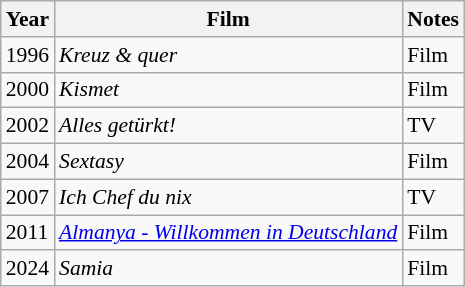<table class="wikitable" style="font-size: 90%;">
<tr>
<th>Year</th>
<th>Film</th>
<th>Notes</th>
</tr>
<tr>
<td>1996</td>
<td><em>Kreuz & quer</em></td>
<td>Film</td>
</tr>
<tr>
<td>2000</td>
<td><em>Kismet</em></td>
<td>Film</td>
</tr>
<tr>
<td>2002</td>
<td><em>Alles getürkt!</em></td>
<td>TV</td>
</tr>
<tr>
<td>2004</td>
<td><em>Sextasy</em></td>
<td>Film</td>
</tr>
<tr>
<td>2007</td>
<td><em>Ich Chef du nix</em></td>
<td>TV</td>
</tr>
<tr>
<td>2011</td>
<td><em><a href='#'>Almanya - Willkommen in Deutschland</a></em></td>
<td>Film</td>
</tr>
<tr>
<td>2024</td>
<td><em>Samia</em></td>
<td>Film</td>
</tr>
</table>
